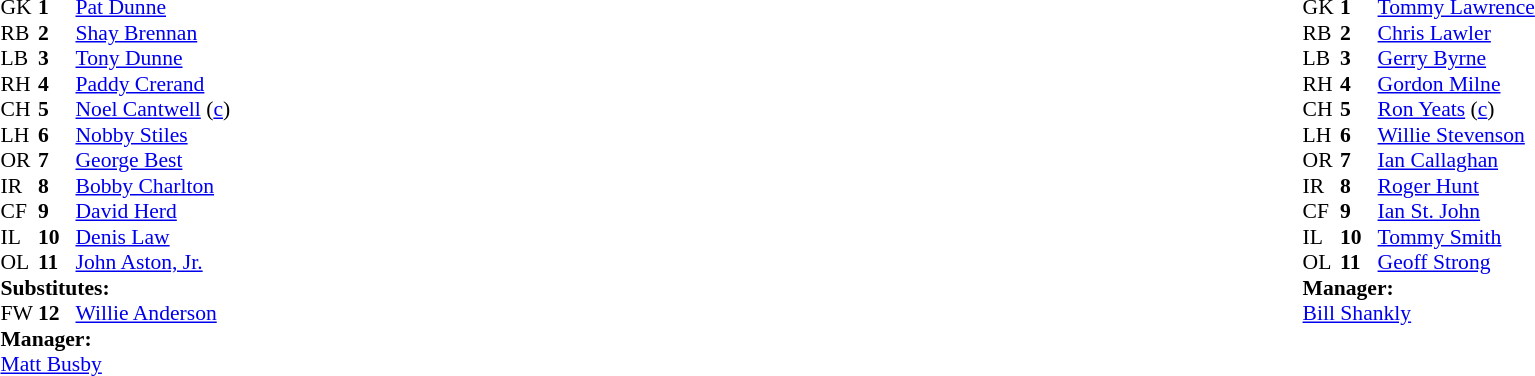<table width="100%">
<tr>
<td valign="top" width="50%"><br><table style="font-size: 90%" cellspacing="0" cellpadding="0">
<tr>
<td colspan="4"></td>
</tr>
<tr>
<th width="25"></th>
<th width="25"></th>
</tr>
<tr>
<td>GK</td>
<td><strong>1</strong></td>
<td> <a href='#'>Pat Dunne</a></td>
</tr>
<tr>
<td>RB</td>
<td><strong>2</strong></td>
<td> <a href='#'>Shay Brennan</a></td>
</tr>
<tr>
<td>LB</td>
<td><strong>3</strong></td>
<td> <a href='#'>Tony Dunne</a></td>
</tr>
<tr>
<td>RH</td>
<td><strong>4</strong></td>
<td> <a href='#'>Paddy Crerand</a></td>
</tr>
<tr>
<td>CH</td>
<td><strong>5</strong></td>
<td> <a href='#'>Noel Cantwell</a> (<a href='#'>c</a>)</td>
</tr>
<tr>
<td>LH</td>
<td><strong>6</strong></td>
<td> <a href='#'>Nobby Stiles</a></td>
</tr>
<tr>
<td>OR</td>
<td><strong>7</strong></td>
<td> <a href='#'>George Best</a></td>
</tr>
<tr>
<td>IR</td>
<td><strong>8</strong></td>
<td> <a href='#'>Bobby Charlton</a></td>
</tr>
<tr>
<td>CF</td>
<td><strong>9</strong></td>
<td> <a href='#'>David Herd</a></td>
</tr>
<tr>
<td>IL</td>
<td><strong>10</strong></td>
<td> <a href='#'>Denis Law</a></td>
<td></td>
<td></td>
</tr>
<tr>
<td>OL</td>
<td><strong>11</strong></td>
<td> <a href='#'>John Aston, Jr.</a></td>
</tr>
<tr>
<td colspan=4><strong>Substitutes:</strong></td>
</tr>
<tr>
<td>FW</td>
<td><strong>12</strong></td>
<td> <a href='#'>Willie Anderson</a></td>
<td></td>
<td></td>
</tr>
<tr>
<td colspan=4><strong>Manager:</strong></td>
</tr>
<tr>
<td colspan="4"> <a href='#'>Matt Busby</a></td>
</tr>
</table>
</td>
<td valign="top"></td>
<td valign="top" width="50%"><br><table style="font-size: 90%" cellspacing="0" cellpadding="0" align=center>
<tr>
<td colspan="4"></td>
</tr>
<tr>
<th width="25"></th>
<th width="25"></th>
</tr>
<tr>
<td>GK</td>
<td><strong>1</strong></td>
<td> <a href='#'>Tommy Lawrence</a></td>
</tr>
<tr>
<td>RB</td>
<td><strong>2</strong></td>
<td> <a href='#'>Chris Lawler</a></td>
</tr>
<tr>
<td>LB</td>
<td><strong>3</strong></td>
<td> <a href='#'>Gerry Byrne</a></td>
</tr>
<tr>
<td>RH</td>
<td><strong>4</strong></td>
<td> <a href='#'>Gordon Milne</a></td>
</tr>
<tr>
<td>CH</td>
<td><strong>5</strong></td>
<td> <a href='#'>Ron Yeats</a> (<a href='#'>c</a>)</td>
</tr>
<tr>
<td>LH</td>
<td><strong>6</strong></td>
<td> <a href='#'>Willie Stevenson</a></td>
</tr>
<tr>
<td>OR</td>
<td><strong>7</strong></td>
<td> <a href='#'>Ian Callaghan</a></td>
</tr>
<tr>
<td>IR</td>
<td><strong>8</strong></td>
<td> <a href='#'>Roger Hunt</a></td>
</tr>
<tr>
<td>CF</td>
<td><strong>9</strong></td>
<td> <a href='#'>Ian St. John</a></td>
</tr>
<tr>
<td>IL</td>
<td><strong>10</strong></td>
<td> <a href='#'>Tommy Smith</a></td>
</tr>
<tr>
<td>OL</td>
<td><strong>11</strong></td>
<td> <a href='#'>Geoff Strong</a></td>
</tr>
<tr>
<td colspan="4"><strong>Manager:</strong></td>
</tr>
<tr>
<td colspan="4"> <a href='#'>Bill Shankly</a></td>
</tr>
</table>
</td>
</tr>
</table>
